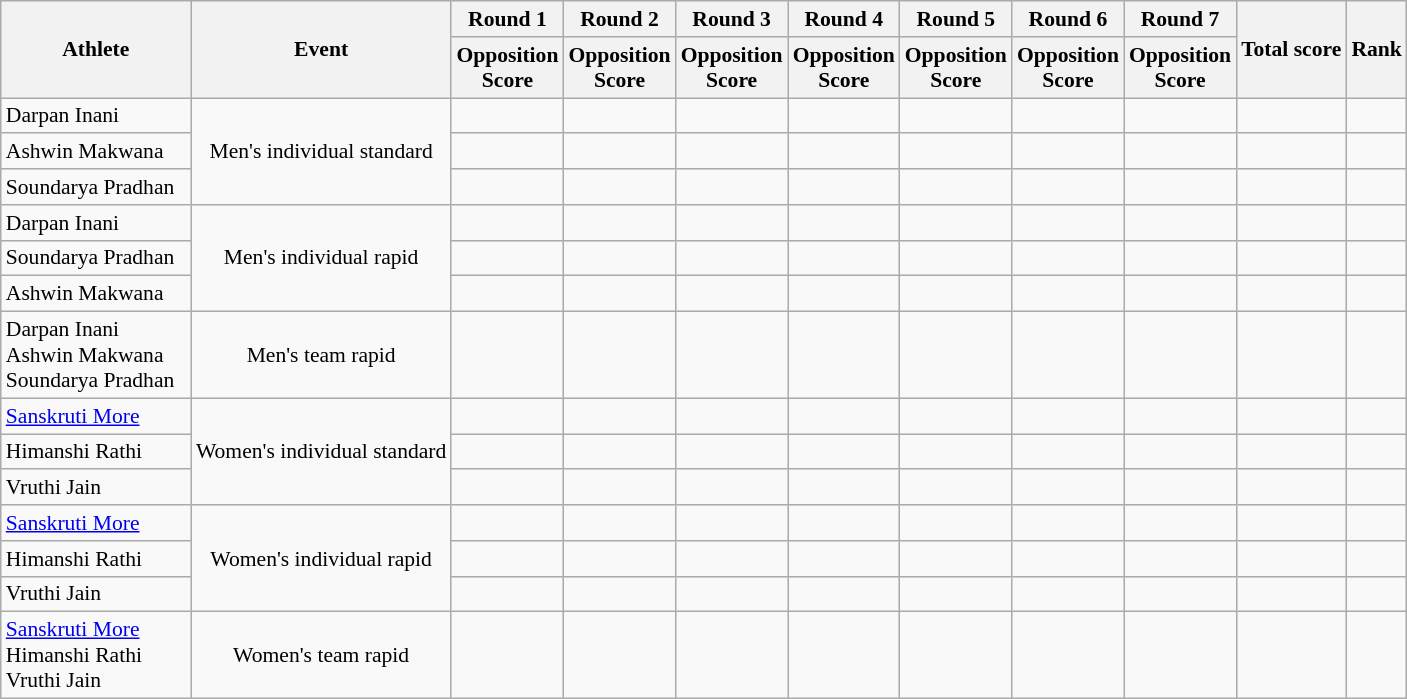<table class="wikitable" style="text-align:center; font-size:90%">
<tr>
<th rowspan=2 width=120>Athlete</th>
<th rowspan=2>Event</th>
<th>Round 1</th>
<th>Round 2</th>
<th>Round 3</th>
<th>Round 4</th>
<th>Round 5</th>
<th>Round 6</th>
<th>Round 7</th>
<th rowspan=2>Total score</th>
<th rowspan=2>Rank</th>
</tr>
<tr>
<th>Opposition<br>Score</th>
<th>Opposition<br>Score</th>
<th>Opposition<br>Score</th>
<th>Opposition<br>Score</th>
<th>Opposition<br>Score</th>
<th>Opposition<br>Score</th>
<th>Opposition<br>Score</th>
</tr>
<tr>
<td align="left">Darpan Inani</td>
<td rowspan="3">Men's individual standard</td>
<td></td>
<td></td>
<td></td>
<td></td>
<td></td>
<td></td>
<td></td>
<td></td>
<td></td>
</tr>
<tr>
<td align="left">Ashwin Makwana</td>
<td></td>
<td></td>
<td></td>
<td></td>
<td></td>
<td></td>
<td></td>
<td></td>
<td></td>
</tr>
<tr>
<td align="left">Soundarya Pradhan</td>
<td></td>
<td></td>
<td></td>
<td></td>
<td></td>
<td></td>
<td></td>
<td></td>
<td></td>
</tr>
<tr>
<td align="left">Darpan Inani</td>
<td rowspan="3">Men's individual rapid</td>
<td></td>
<td></td>
<td></td>
<td></td>
<td></td>
<td></td>
<td></td>
<td></td>
<td></td>
</tr>
<tr>
<td align="left">Soundarya Pradhan</td>
<td></td>
<td></td>
<td></td>
<td></td>
<td></td>
<td></td>
<td></td>
<td></td>
<td></td>
</tr>
<tr>
<td align="left">Ashwin Makwana</td>
<td></td>
<td></td>
<td></td>
<td></td>
<td></td>
<td></td>
<td></td>
<td></td>
<td></td>
</tr>
<tr>
<td align="left">Darpan Inani<br>Ashwin Makwana<br>Soundarya Pradhan</td>
<td>Men's team rapid</td>
<td></td>
<td></td>
<td></td>
<td></td>
<td></td>
<td></td>
<td></td>
<td></td>
<td></td>
</tr>
<tr>
<td align="left"><a href='#'>Sanskruti More</a></td>
<td rowspan="3">Women's individual standard</td>
<td></td>
<td></td>
<td></td>
<td></td>
<td></td>
<td></td>
<td></td>
<td></td>
<td></td>
</tr>
<tr>
<td align="left">Himanshi Rathi</td>
<td></td>
<td></td>
<td></td>
<td></td>
<td></td>
<td></td>
<td></td>
<td></td>
<td></td>
</tr>
<tr>
<td align="left">Vruthi Jain</td>
<td></td>
<td></td>
<td></td>
<td></td>
<td></td>
<td></td>
<td></td>
<td></td>
<td></td>
</tr>
<tr>
<td align="left"><a href='#'>Sanskruti More</a></td>
<td rowspan="3">Women's individual rapid</td>
<td></td>
<td></td>
<td></td>
<td></td>
<td></td>
<td></td>
<td></td>
<td></td>
<td></td>
</tr>
<tr>
<td align="left">Himanshi Rathi</td>
<td></td>
<td></td>
<td></td>
<td></td>
<td></td>
<td></td>
<td></td>
<td></td>
<td></td>
</tr>
<tr>
<td align="left">Vruthi Jain</td>
<td></td>
<td></td>
<td></td>
<td></td>
<td></td>
<td></td>
<td></td>
<td></td>
<td></td>
</tr>
<tr>
<td align="left"><a href='#'>Sanskruti More</a><br>Himanshi Rathi<br>Vruthi Jain</td>
<td>Women's team rapid</td>
<td></td>
<td></td>
<td></td>
<td></td>
<td></td>
<td></td>
<td></td>
<td></td>
<td></td>
</tr>
</table>
